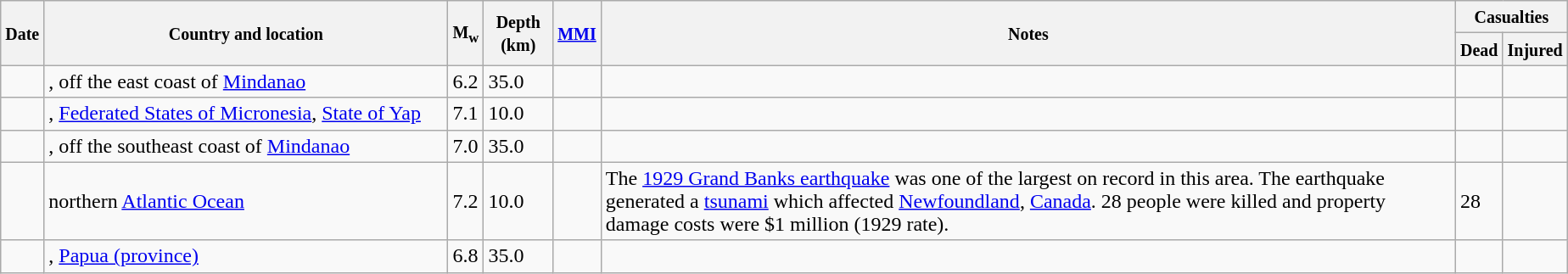<table class="wikitable sortable sort-under" style="border:1px black; margin-left:1em;">
<tr>
<th rowspan="2"><small>Date</small></th>
<th rowspan="2" style="width: 310px"><small>Country and location</small></th>
<th rowspan="2"><small>M<sub>w</sub></small></th>
<th rowspan="2"><small>Depth (km)</small></th>
<th rowspan="2"><small><a href='#'>MMI</a></small></th>
<th rowspan="2" class="unsortable"><small>Notes</small></th>
<th colspan="2"><small>Casualties</small></th>
</tr>
<tr>
<th><small>Dead</small></th>
<th><small>Injured</small></th>
</tr>
<tr>
<td></td>
<td>, off the east coast of <a href='#'>Mindanao</a></td>
<td>6.2</td>
<td>35.0</td>
<td></td>
<td></td>
<td></td>
<td></td>
</tr>
<tr>
<td></td>
<td>, <a href='#'>Federated States of Micronesia</a>, <a href='#'>State of Yap</a></td>
<td>7.1</td>
<td>10.0</td>
<td></td>
<td></td>
<td></td>
<td></td>
</tr>
<tr>
<td></td>
<td>, off the southeast coast of <a href='#'>Mindanao</a></td>
<td>7.0</td>
<td>35.0</td>
<td></td>
<td></td>
<td></td>
<td></td>
</tr>
<tr>
<td></td>
<td>northern <a href='#'>Atlantic Ocean</a></td>
<td>7.2</td>
<td>10.0</td>
<td></td>
<td>The <a href='#'>1929 Grand Banks earthquake</a> was one of the largest on record in this area. The earthquake generated a <a href='#'>tsunami</a> which affected <a href='#'>Newfoundland</a>, <a href='#'>Canada</a>. 28 people were killed and property damage costs were $1 million (1929 rate).</td>
<td>28</td>
<td></td>
</tr>
<tr>
<td></td>
<td>, <a href='#'>Papua (province)</a></td>
<td>6.8</td>
<td>35.0</td>
<td></td>
<td></td>
<td></td>
<td></td>
</tr>
</table>
